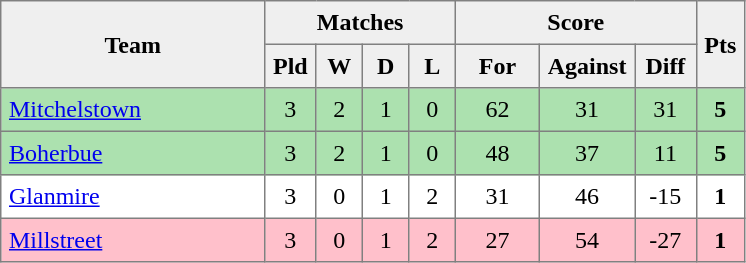<table style=border-collapse:collapse border=1 cellspacing=0 cellpadding=5>
<tr align=center bgcolor=#efefef>
<th rowspan=2 width=165>Team</th>
<th colspan=4>Matches</th>
<th colspan=3>Score</th>
<th rowspan=2width=20>Pts</th>
</tr>
<tr align=center bgcolor=#efefef>
<th width=20>Pld</th>
<th width=20>W</th>
<th width=20>D</th>
<th width=20>L</th>
<th width=45>For</th>
<th width=45>Against</th>
<th width=30>Diff</th>
</tr>
<tr align=center style="background:#ACE1AF;">
<td style="text-align:left;"><a href='#'>Mitchelstown</a></td>
<td>3</td>
<td>2</td>
<td>1</td>
<td>0</td>
<td>62</td>
<td>31</td>
<td>31</td>
<td><strong>5</strong></td>
</tr>
<tr align=center style="background:#ACE1AF;">
<td style="text-align:left;"><a href='#'>Boherbue</a></td>
<td>3</td>
<td>2</td>
<td>1</td>
<td>0</td>
<td>48</td>
<td>37</td>
<td>11</td>
<td><strong>5</strong></td>
</tr>
<tr align=center>
<td style="text-align:left;"><a href='#'>Glanmire</a></td>
<td>3</td>
<td>0</td>
<td>1</td>
<td>2</td>
<td>31</td>
<td>46</td>
<td>-15</td>
<td><strong>1</strong></td>
</tr>
<tr align=center style="background:#FFC0CB;">
<td style="text-align:left;"><a href='#'>Millstreet</a></td>
<td>3</td>
<td>0</td>
<td>1</td>
<td>2</td>
<td>27</td>
<td>54</td>
<td>-27</td>
<td><strong>1</strong></td>
</tr>
</table>
